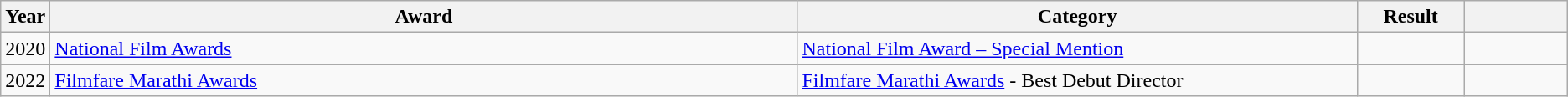<table class=wikitable>
<tr>
<th scope="col" style="width:1em;">Year</th>
<th scope="col" style="width:39em;">Award</th>
<th scope="col" style="width:29em;">Category</th>
<th scope="col" style="width:5em;">Result</th>
<th scope="col" style="width:5em;"></th>
</tr>
<tr>
<td>2020</td>
<td><a href='#'>National Film Awards</a></td>
<td><a href='#'>National Film Award – Special Mention</a></td>
<td></td>
<td></td>
</tr>
<tr>
<td>2022</td>
<td><a href='#'>Filmfare Marathi Awards</a></td>
<td><a href='#'>Filmfare Marathi Awards</a> - Best Debut Director</td>
<td></td>
<td></td>
</tr>
</table>
